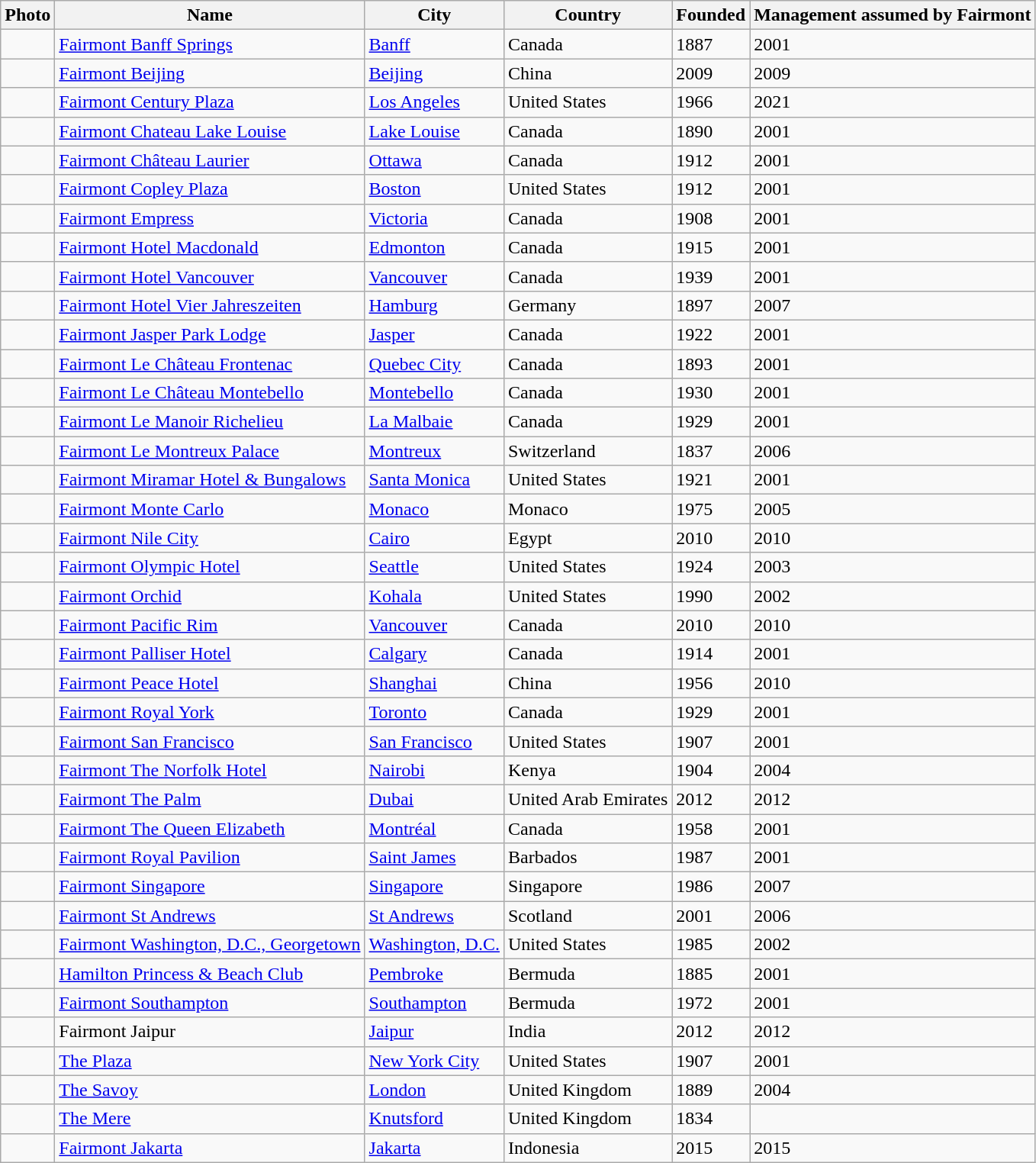<table class="wikitable sortable plainrowheaders">
<tr>
<th class="unsortable">Photo</th>
<th>Name</th>
<th>City</th>
<th>Country</th>
<th>Founded</th>
<th>Management assumed by Fairmont</th>
</tr>
<tr>
<td></td>
<td><a href='#'>Fairmont Banff Springs</a></td>
<td><a href='#'>Banff</a></td>
<td>Canada</td>
<td>1887</td>
<td>2001</td>
</tr>
<tr>
<td></td>
<td><a href='#'>Fairmont Beijing</a></td>
<td><a href='#'>Beijing</a></td>
<td>China</td>
<td>2009</td>
<td>2009</td>
</tr>
<tr>
<td></td>
<td><a href='#'>Fairmont Century Plaza</a></td>
<td><a href='#'>Los Angeles</a></td>
<td>United States</td>
<td>1966</td>
<td>2021</td>
</tr>
<tr>
<td></td>
<td><a href='#'>Fairmont Chateau Lake Louise</a></td>
<td><a href='#'>Lake Louise</a></td>
<td>Canada</td>
<td>1890</td>
<td>2001</td>
</tr>
<tr>
<td></td>
<td><a href='#'>Fairmont Château Laurier</a></td>
<td><a href='#'>Ottawa</a></td>
<td>Canada</td>
<td>1912</td>
<td>2001</td>
</tr>
<tr>
<td></td>
<td><a href='#'>Fairmont Copley Plaza</a></td>
<td><a href='#'>Boston</a></td>
<td>United States</td>
<td>1912</td>
<td>2001</td>
</tr>
<tr>
<td></td>
<td><a href='#'>Fairmont Empress</a></td>
<td><a href='#'>Victoria</a></td>
<td>Canada</td>
<td>1908</td>
<td>2001</td>
</tr>
<tr>
<td></td>
<td><a href='#'>Fairmont Hotel Macdonald</a></td>
<td><a href='#'>Edmonton</a></td>
<td>Canada</td>
<td>1915</td>
<td>2001</td>
</tr>
<tr>
<td></td>
<td><a href='#'>Fairmont Hotel Vancouver</a></td>
<td><a href='#'>Vancouver</a></td>
<td>Canada</td>
<td>1939</td>
<td>2001</td>
</tr>
<tr>
<td></td>
<td><a href='#'>Fairmont Hotel Vier Jahreszeiten</a></td>
<td><a href='#'>Hamburg</a></td>
<td>Germany</td>
<td>1897</td>
<td>2007</td>
</tr>
<tr>
<td></td>
<td><a href='#'>Fairmont Jasper Park Lodge</a></td>
<td><a href='#'>Jasper</a></td>
<td>Canada</td>
<td>1922</td>
<td>2001</td>
</tr>
<tr>
<td></td>
<td><a href='#'>Fairmont Le Château Frontenac</a></td>
<td><a href='#'>Quebec City</a></td>
<td>Canada</td>
<td>1893</td>
<td>2001</td>
</tr>
<tr>
<td></td>
<td><a href='#'>Fairmont Le Château Montebello</a></td>
<td><a href='#'>Montebello</a></td>
<td>Canada</td>
<td>1930</td>
<td>2001</td>
</tr>
<tr>
<td></td>
<td><a href='#'>Fairmont Le Manoir Richelieu</a></td>
<td><a href='#'>La Malbaie</a></td>
<td>Canada</td>
<td>1929</td>
<td>2001</td>
</tr>
<tr>
<td></td>
<td><a href='#'>Fairmont Le Montreux Palace</a></td>
<td><a href='#'>Montreux</a></td>
<td>Switzerland</td>
<td>1837</td>
<td>2006</td>
</tr>
<tr>
<td></td>
<td><a href='#'>Fairmont Miramar Hotel & Bungalows</a></td>
<td><a href='#'>Santa Monica</a></td>
<td>United States</td>
<td>1921</td>
<td>2001</td>
</tr>
<tr>
<td></td>
<td><a href='#'>Fairmont Monte Carlo</a></td>
<td><a href='#'>Monaco</a></td>
<td>Monaco</td>
<td>1975</td>
<td>2005</td>
</tr>
<tr>
<td></td>
<td><a href='#'>Fairmont Nile City</a></td>
<td><a href='#'>Cairo</a></td>
<td>Egypt</td>
<td>2010</td>
<td>2010</td>
</tr>
<tr>
<td></td>
<td><a href='#'>Fairmont Olympic Hotel</a></td>
<td><a href='#'>Seattle</a></td>
<td>United States</td>
<td>1924</td>
<td>2003</td>
</tr>
<tr>
<td></td>
<td><a href='#'>Fairmont Orchid</a></td>
<td><a href='#'>Kohala</a></td>
<td>United States</td>
<td>1990</td>
<td>2002</td>
</tr>
<tr>
<td></td>
<td><a href='#'>Fairmont Pacific Rim</a></td>
<td><a href='#'>Vancouver</a></td>
<td>Canada</td>
<td>2010</td>
<td>2010</td>
</tr>
<tr>
<td></td>
<td><a href='#'>Fairmont Palliser Hotel</a></td>
<td><a href='#'>Calgary</a></td>
<td>Canada</td>
<td>1914</td>
<td>2001</td>
</tr>
<tr>
<td></td>
<td><a href='#'>Fairmont Peace Hotel</a></td>
<td><a href='#'>Shanghai</a></td>
<td>China</td>
<td>1956</td>
<td>2010</td>
</tr>
<tr>
<td></td>
<td><a href='#'>Fairmont Royal York</a></td>
<td><a href='#'>Toronto</a></td>
<td>Canada</td>
<td>1929</td>
<td>2001</td>
</tr>
<tr>
<td></td>
<td><a href='#'>Fairmont San Francisco</a></td>
<td><a href='#'>San Francisco</a></td>
<td>United States</td>
<td>1907</td>
<td>2001</td>
</tr>
<tr>
<td></td>
<td><a href='#'>Fairmont The Norfolk Hotel</a></td>
<td><a href='#'>Nairobi</a></td>
<td>Kenya</td>
<td>1904</td>
<td>2004</td>
</tr>
<tr>
<td></td>
<td><a href='#'>Fairmont The Palm</a></td>
<td><a href='#'>Dubai</a></td>
<td>United Arab Emirates</td>
<td>2012</td>
<td>2012</td>
</tr>
<tr>
<td></td>
<td><a href='#'>Fairmont The Queen Elizabeth</a></td>
<td><a href='#'>Montréal</a></td>
<td>Canada</td>
<td>1958</td>
<td>2001</td>
</tr>
<tr>
<td></td>
<td><a href='#'>Fairmont Royal Pavilion</a></td>
<td><a href='#'>Saint James</a></td>
<td>Barbados</td>
<td>1987</td>
<td>2001</td>
</tr>
<tr>
<td></td>
<td><a href='#'>Fairmont Singapore</a></td>
<td><a href='#'>Singapore</a></td>
<td>Singapore</td>
<td>1986</td>
<td>2007</td>
</tr>
<tr>
<td></td>
<td><a href='#'>Fairmont St Andrews</a></td>
<td><a href='#'>St Andrews</a></td>
<td>Scotland</td>
<td>2001</td>
<td>2006</td>
</tr>
<tr>
<td></td>
<td><a href='#'>Fairmont Washington, D.C., Georgetown</a></td>
<td><a href='#'>Washington, D.C.</a></td>
<td>United States</td>
<td>1985</td>
<td>2002</td>
</tr>
<tr>
<td></td>
<td><a href='#'>Hamilton Princess & Beach Club</a></td>
<td><a href='#'>Pembroke</a></td>
<td>Bermuda</td>
<td>1885</td>
<td>2001</td>
</tr>
<tr>
<td></td>
<td><a href='#'>Fairmont Southampton</a></td>
<td><a href='#'>Southampton</a></td>
<td>Bermuda</td>
<td>1972</td>
<td>2001</td>
</tr>
<tr>
<td></td>
<td>Fairmont Jaipur</td>
<td><a href='#'>Jaipur</a></td>
<td>India</td>
<td>2012</td>
<td>2012</td>
</tr>
<tr>
<td></td>
<td><a href='#'>The Plaza</a></td>
<td><a href='#'>New York City</a></td>
<td>United States</td>
<td>1907</td>
<td>2001</td>
</tr>
<tr>
<td></td>
<td><a href='#'>The Savoy</a></td>
<td><a href='#'>London</a></td>
<td>United Kingdom</td>
<td>1889</td>
<td>2004</td>
</tr>
<tr>
<td></td>
<td><a href='#'>The Mere</a></td>
<td><a href='#'>Knutsford</a></td>
<td>United Kingdom</td>
<td>1834</td>
<td></td>
</tr>
<tr>
<td></td>
<td><a href='#'>Fairmont Jakarta</a></td>
<td><a href='#'>Jakarta</a></td>
<td>Indonesia</td>
<td>2015</td>
<td>2015</td>
</tr>
</table>
